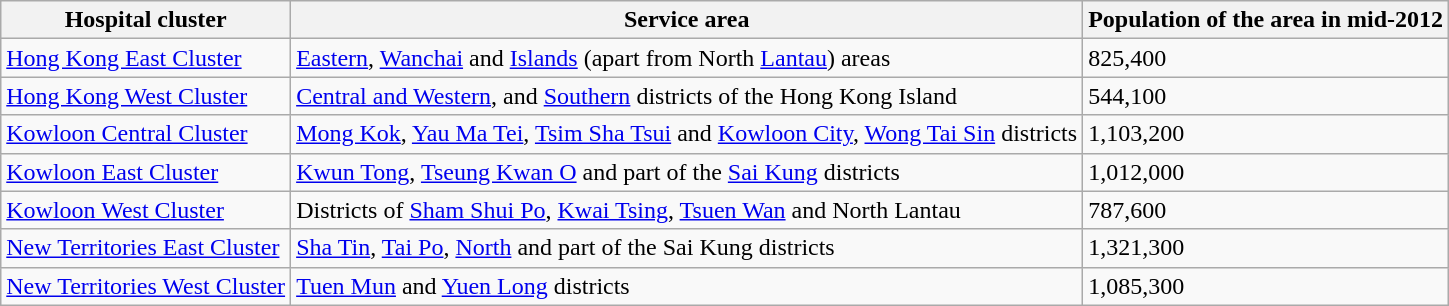<table class="wikitable">
<tr>
<th>Hospital cluster</th>
<th>Service area</th>
<th>Population of the area in mid-2012</th>
</tr>
<tr>
<td><a href='#'>Hong Kong East Cluster</a></td>
<td><a href='#'>Eastern</a>, <a href='#'>Wanchai</a> and <a href='#'>Islands</a> (apart from North <a href='#'>Lantau</a>) areas</td>
<td>825,400</td>
</tr>
<tr>
<td><a href='#'>Hong Kong West Cluster</a></td>
<td><a href='#'>Central and Western</a>, and <a href='#'>Southern</a> districts of the Hong Kong Island</td>
<td>544,100</td>
</tr>
<tr>
<td><a href='#'>Kowloon Central Cluster</a></td>
<td><a href='#'>Mong Kok</a>, <a href='#'>Yau Ma Tei</a>, <a href='#'>Tsim Sha Tsui</a> and <a href='#'>Kowloon City</a>, <a href='#'>Wong Tai Sin</a> districts</td>
<td>1,103,200</td>
</tr>
<tr>
<td><a href='#'>Kowloon East Cluster</a></td>
<td><a href='#'>Kwun Tong</a>, <a href='#'>Tseung Kwan O</a> and part of the <a href='#'>Sai Kung</a> districts</td>
<td>1,012,000</td>
</tr>
<tr>
<td><a href='#'>Kowloon West Cluster</a></td>
<td>Districts of  <a href='#'>Sham Shui Po</a>, <a href='#'>Kwai Tsing</a>, <a href='#'>Tsuen Wan</a> and North Lantau</td>
<td>787,600</td>
</tr>
<tr>
<td><a href='#'>New Territories East Cluster</a></td>
<td><a href='#'>Sha Tin</a>, <a href='#'>Tai Po</a>, <a href='#'>North</a> and part of the Sai Kung districts</td>
<td>1,321,300</td>
</tr>
<tr>
<td><a href='#'>New Territories West Cluster</a></td>
<td><a href='#'>Tuen Mun</a> and <a href='#'>Yuen Long</a> districts</td>
<td>1,085,300</td>
</tr>
</table>
